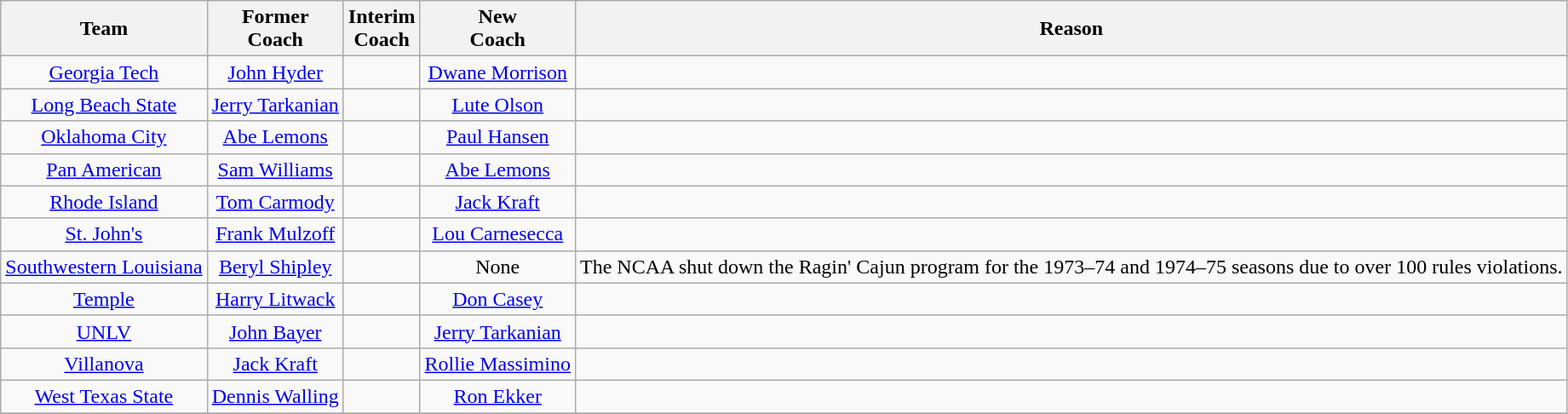<table class="wikitable" style="text-align:center;">
<tr>
<th>Team</th>
<th>Former<br>Coach</th>
<th>Interim<br>Coach</th>
<th>New<br>Coach</th>
<th>Reason</th>
</tr>
<tr>
<td><a href='#'>Georgia Tech</a></td>
<td><a href='#'>John Hyder</a></td>
<td></td>
<td><a href='#'>Dwane Morrison</a></td>
<td></td>
</tr>
<tr>
<td><a href='#'>Long Beach State</a></td>
<td><a href='#'>Jerry Tarkanian</a></td>
<td></td>
<td><a href='#'>Lute Olson</a></td>
<td></td>
</tr>
<tr>
<td><a href='#'>Oklahoma City</a></td>
<td><a href='#'>Abe Lemons</a></td>
<td></td>
<td><a href='#'>Paul Hansen</a></td>
<td></td>
</tr>
<tr>
<td><a href='#'>Pan American</a></td>
<td><a href='#'>Sam Williams</a></td>
<td></td>
<td><a href='#'>Abe Lemons</a></td>
<td></td>
</tr>
<tr>
<td><a href='#'>Rhode Island</a></td>
<td><a href='#'>Tom Carmody</a></td>
<td></td>
<td><a href='#'>Jack Kraft</a></td>
<td></td>
</tr>
<tr>
<td><a href='#'>St. John's</a></td>
<td><a href='#'>Frank Mulzoff</a></td>
<td></td>
<td><a href='#'>Lou Carnesecca</a></td>
<td></td>
</tr>
<tr>
<td><a href='#'>Southwestern Louisiana</a></td>
<td><a href='#'>Beryl Shipley</a></td>
<td></td>
<td>None</td>
<td>The NCAA shut down the Ragin' Cajun program for the 1973–74 and 1974–75 seasons due to over 100 rules violations.</td>
</tr>
<tr>
<td><a href='#'>Temple</a></td>
<td><a href='#'>Harry Litwack</a></td>
<td></td>
<td><a href='#'>Don Casey</a></td>
<td></td>
</tr>
<tr>
<td><a href='#'>UNLV</a></td>
<td><a href='#'>John Bayer</a></td>
<td></td>
<td><a href='#'>Jerry Tarkanian</a></td>
<td></td>
</tr>
<tr>
<td><a href='#'>Villanova</a></td>
<td><a href='#'>Jack Kraft</a></td>
<td></td>
<td><a href='#'>Rollie Massimino</a></td>
<td></td>
</tr>
<tr>
<td><a href='#'>West Texas State</a></td>
<td><a href='#'>Dennis Walling</a></td>
<td></td>
<td><a href='#'>Ron Ekker</a></td>
<td></td>
</tr>
<tr>
</tr>
</table>
